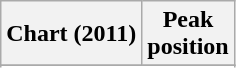<table class="wikitable sortable">
<tr>
<th>Chart (2011)</th>
<th>Peak<br>position</th>
</tr>
<tr>
</tr>
<tr>
</tr>
<tr>
</tr>
<tr>
</tr>
<tr>
</tr>
<tr>
</tr>
<tr>
</tr>
<tr>
</tr>
<tr>
</tr>
<tr>
</tr>
<tr>
</tr>
<tr>
</tr>
<tr>
</tr>
<tr>
</tr>
<tr>
</tr>
<tr>
</tr>
<tr>
</tr>
<tr>
</tr>
<tr>
</tr>
<tr>
</tr>
</table>
